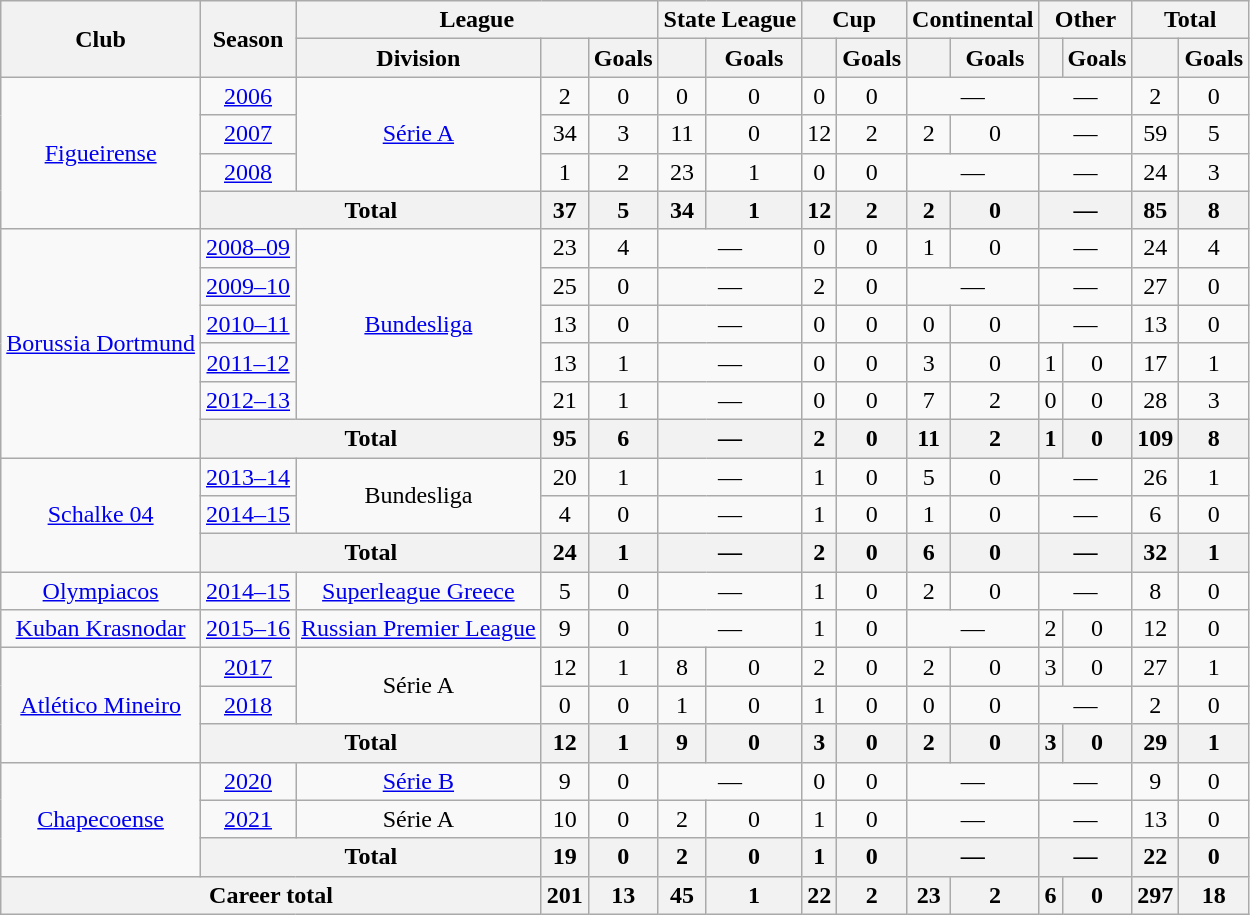<table class="wikitable" style="text-align:center">
<tr>
<th rowspan="2">Club</th>
<th rowspan="2">Season</th>
<th colspan="3">League</th>
<th colspan="2">State League</th>
<th colspan="2">Cup</th>
<th colspan="2">Continental</th>
<th colspan="2">Other</th>
<th colspan="2">Total</th>
</tr>
<tr>
<th>Division</th>
<th></th>
<th>Goals</th>
<th></th>
<th>Goals</th>
<th></th>
<th>Goals</th>
<th></th>
<th>Goals</th>
<th></th>
<th>Goals</th>
<th></th>
<th>Goals</th>
</tr>
<tr>
<td rowspan="4"><a href='#'>Figueirense</a></td>
<td><a href='#'>2006</a></td>
<td rowspan="3"><a href='#'>Série A</a></td>
<td>2</td>
<td>0</td>
<td>0</td>
<td>0</td>
<td>0</td>
<td>0</td>
<td colspan="2">—</td>
<td colspan="2">—</td>
<td>2</td>
<td>0</td>
</tr>
<tr>
<td><a href='#'>2007</a></td>
<td>34</td>
<td>3</td>
<td>11</td>
<td>0</td>
<td>12</td>
<td>2</td>
<td>2</td>
<td>0</td>
<td colspan="2">—</td>
<td>59</td>
<td>5</td>
</tr>
<tr>
<td><a href='#'>2008</a></td>
<td>1</td>
<td>2</td>
<td>23</td>
<td>1</td>
<td>0</td>
<td>0</td>
<td colspan="2">—</td>
<td colspan="2">—</td>
<td>24</td>
<td>3</td>
</tr>
<tr>
<th colspan="2">Total</th>
<th>37</th>
<th>5</th>
<th>34</th>
<th>1</th>
<th>12</th>
<th>2</th>
<th>2</th>
<th>0</th>
<th colspan="2">—</th>
<th>85</th>
<th>8</th>
</tr>
<tr>
<td rowspan="6"><a href='#'>Borussia Dortmund</a></td>
<td><a href='#'>2008–09</a></td>
<td rowspan="5"><a href='#'>Bundesliga</a></td>
<td>23</td>
<td>4</td>
<td colspan="2">—</td>
<td>0</td>
<td>0</td>
<td>1</td>
<td>0</td>
<td colspan="2">—</td>
<td>24</td>
<td>4</td>
</tr>
<tr>
<td><a href='#'>2009–10</a></td>
<td>25</td>
<td>0</td>
<td colspan="2">—</td>
<td>2</td>
<td>0</td>
<td colspan="2">—</td>
<td colspan="2">—</td>
<td>27</td>
<td>0</td>
</tr>
<tr>
<td><a href='#'>2010–11</a></td>
<td>13</td>
<td>0</td>
<td colspan="2">—</td>
<td>0</td>
<td>0</td>
<td>0</td>
<td>0</td>
<td colspan="2">—</td>
<td>13</td>
<td>0</td>
</tr>
<tr>
<td><a href='#'>2011–12</a></td>
<td>13</td>
<td>1</td>
<td colspan="2">—</td>
<td>0</td>
<td>0</td>
<td>3</td>
<td>0</td>
<td>1</td>
<td>0</td>
<td>17</td>
<td>1</td>
</tr>
<tr>
<td><a href='#'>2012–13</a></td>
<td>21</td>
<td>1</td>
<td colspan="2">—</td>
<td>0</td>
<td>0</td>
<td>7</td>
<td>2</td>
<td>0</td>
<td>0</td>
<td>28</td>
<td>3</td>
</tr>
<tr>
<th colspan="2">Total</th>
<th>95</th>
<th>6</th>
<th colspan="2">—</th>
<th>2</th>
<th>0</th>
<th>11</th>
<th>2</th>
<th>1</th>
<th>0</th>
<th>109</th>
<th>8</th>
</tr>
<tr>
<td rowspan="3"><a href='#'>Schalke 04</a></td>
<td><a href='#'>2013–14</a></td>
<td rowspan="2">Bundesliga</td>
<td>20</td>
<td>1</td>
<td colspan="2">—</td>
<td>1</td>
<td>0</td>
<td>5</td>
<td>0</td>
<td colspan="2">—</td>
<td>26</td>
<td>1</td>
</tr>
<tr>
<td><a href='#'>2014–15</a></td>
<td>4</td>
<td>0</td>
<td colspan="2">—</td>
<td>1</td>
<td>0</td>
<td>1</td>
<td>0</td>
<td colspan="2">—</td>
<td>6</td>
<td>0</td>
</tr>
<tr>
<th colspan="2">Total</th>
<th>24</th>
<th>1</th>
<th colspan="2">—</th>
<th>2</th>
<th>0</th>
<th>6</th>
<th>0</th>
<th colspan="2">—</th>
<th>32</th>
<th>1</th>
</tr>
<tr>
<td><a href='#'>Olympiacos</a></td>
<td><a href='#'>2014–15</a></td>
<td><a href='#'>Superleague Greece</a></td>
<td>5</td>
<td>0</td>
<td colspan="2">—</td>
<td>1</td>
<td>0</td>
<td>2</td>
<td>0</td>
<td colspan="2">—</td>
<td>8</td>
<td>0</td>
</tr>
<tr>
<td><a href='#'>Kuban Krasnodar</a></td>
<td><a href='#'>2015–16</a></td>
<td><a href='#'>Russian Premier League</a></td>
<td>9</td>
<td>0</td>
<td colspan="2">—</td>
<td>1</td>
<td>0</td>
<td colspan="2">—</td>
<td>2</td>
<td>0</td>
<td>12</td>
<td>0</td>
</tr>
<tr>
<td rowspan="3"><a href='#'>Atlético Mineiro</a></td>
<td><a href='#'>2017</a></td>
<td rowspan="2">Série A</td>
<td>12</td>
<td>1</td>
<td>8</td>
<td>0</td>
<td>2</td>
<td>0</td>
<td>2</td>
<td>0</td>
<td>3</td>
<td>0</td>
<td>27</td>
<td>1</td>
</tr>
<tr>
<td><a href='#'>2018</a></td>
<td>0</td>
<td>0</td>
<td>1</td>
<td>0</td>
<td>1</td>
<td>0</td>
<td>0</td>
<td>0</td>
<td colspan="2">—</td>
<td>2</td>
<td>0</td>
</tr>
<tr>
<th colspan="2">Total</th>
<th>12</th>
<th>1</th>
<th>9</th>
<th>0</th>
<th>3</th>
<th>0</th>
<th>2</th>
<th>0</th>
<th>3</th>
<th>0</th>
<th>29</th>
<th>1</th>
</tr>
<tr>
<td rowspan="3"><a href='#'>Chapecoense</a></td>
<td><a href='#'>2020</a></td>
<td><a href='#'>Série B</a></td>
<td>9</td>
<td>0</td>
<td colspan="2">—</td>
<td>0</td>
<td>0</td>
<td colspan="2">—</td>
<td colspan="2">—</td>
<td>9</td>
<td>0</td>
</tr>
<tr>
<td><a href='#'>2021</a></td>
<td>Série A</td>
<td>10</td>
<td>0</td>
<td>2</td>
<td>0</td>
<td>1</td>
<td>0</td>
<td colspan="2">—</td>
<td colspan="2">—</td>
<td>13</td>
<td>0</td>
</tr>
<tr>
<th colspan="2">Total</th>
<th>19</th>
<th>0</th>
<th>2</th>
<th>0</th>
<th>1</th>
<th>0</th>
<th colspan="2">—</th>
<th colspan="2">—</th>
<th>22</th>
<th>0</th>
</tr>
<tr>
<th colspan="3">Career total</th>
<th>201</th>
<th>13</th>
<th>45</th>
<th>1</th>
<th>22</th>
<th>2</th>
<th>23</th>
<th>2</th>
<th>6</th>
<th>0</th>
<th>297</th>
<th>18</th>
</tr>
</table>
